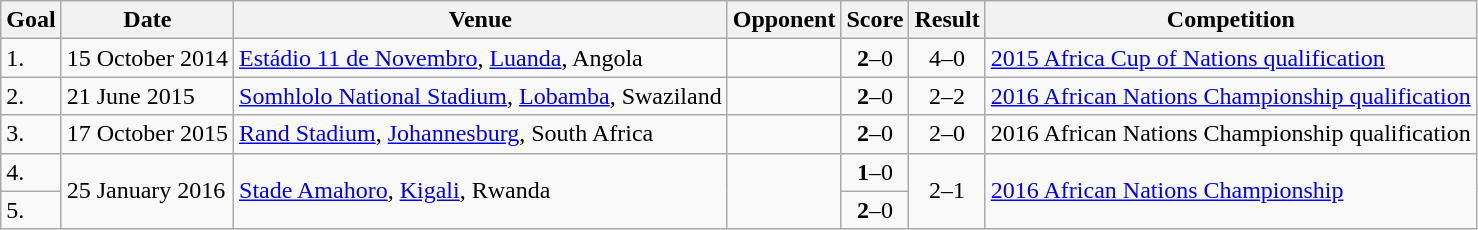<table class="wikitable plainrowheaders sortable">
<tr>
<th>Goal</th>
<th>Date</th>
<th>Venue</th>
<th>Opponent</th>
<th>Score</th>
<th>Result</th>
<th>Competition</th>
</tr>
<tr>
<td>1.</td>
<td>15 October 2014</td>
<td><a href='#'>Estádio 11 de Novembro</a>, <a href='#'>Luanda</a>, Angola</td>
<td></td>
<td align=center><strong>2</strong>–0</td>
<td align=center>4–0</td>
<td><a href='#'>2015 Africa Cup of Nations qualification</a></td>
</tr>
<tr>
<td>2.</td>
<td>21 June 2015</td>
<td><a href='#'>Somhlolo National Stadium</a>, <a href='#'>Lobamba</a>, Swaziland</td>
<td></td>
<td align=center><strong>2</strong>–0</td>
<td align=center>2–2</td>
<td><a href='#'>2016 African Nations Championship qualification</a></td>
</tr>
<tr>
<td>3.</td>
<td>17 October 2015</td>
<td><a href='#'>Rand Stadium</a>, <a href='#'>Johannesburg</a>, South Africa</td>
<td></td>
<td align=center><strong>2</strong>–0</td>
<td align=center>2–0</td>
<td>2016 African Nations Championship qualification</td>
</tr>
<tr>
<td>4.</td>
<td rowspan="2">25 January 2016</td>
<td rowspan="2"><a href='#'>Stade Amahoro</a>, <a href='#'>Kigali</a>, Rwanda</td>
<td rowspan="2"></td>
<td align=center><strong>1</strong>–0</td>
<td rowspan="2" style="text-align:center">2–1</td>
<td rowspan="2"><a href='#'>2016 African Nations Championship</a></td>
</tr>
<tr>
<td>5.</td>
<td align=center><strong>2</strong>–0</td>
</tr>
</table>
